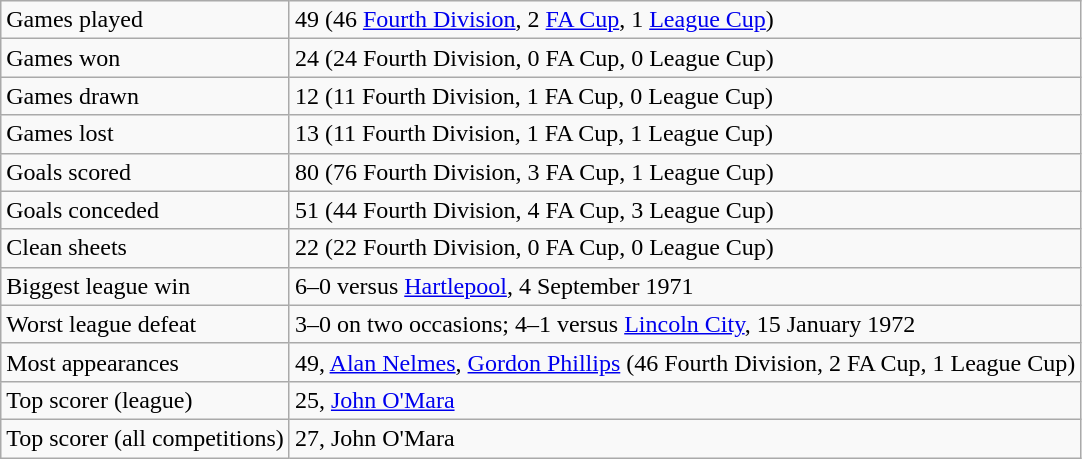<table class="wikitable">
<tr>
<td>Games played</td>
<td>49 (46 <a href='#'>Fourth Division</a>, 2 <a href='#'>FA Cup</a>, 1 <a href='#'>League Cup</a>)</td>
</tr>
<tr>
<td>Games won</td>
<td>24 (24 Fourth Division, 0 FA Cup, 0 League Cup)</td>
</tr>
<tr>
<td>Games drawn</td>
<td>12 (11 Fourth Division, 1 FA Cup, 0 League Cup)</td>
</tr>
<tr>
<td>Games lost</td>
<td>13 (11 Fourth Division, 1 FA Cup, 1 League Cup)</td>
</tr>
<tr>
<td>Goals scored</td>
<td>80 (76 Fourth Division, 3 FA Cup, 1 League Cup)</td>
</tr>
<tr>
<td>Goals conceded</td>
<td>51 (44 Fourth Division, 4 FA Cup, 3 League Cup)</td>
</tr>
<tr>
<td>Clean sheets</td>
<td>22 (22 Fourth Division, 0 FA Cup, 0 League Cup)</td>
</tr>
<tr>
<td>Biggest league win</td>
<td>6–0 versus <a href='#'>Hartlepool</a>, 4 September 1971</td>
</tr>
<tr>
<td>Worst league defeat</td>
<td>3–0 on two occasions; 4–1 versus <a href='#'>Lincoln City</a>, 15 January 1972</td>
</tr>
<tr>
<td>Most appearances</td>
<td>49, <a href='#'>Alan Nelmes</a>, <a href='#'>Gordon Phillips</a> (46 Fourth Division, 2 FA Cup, 1 League Cup)</td>
</tr>
<tr>
<td>Top scorer (league)</td>
<td>25, <a href='#'>John O'Mara</a></td>
</tr>
<tr>
<td>Top scorer (all competitions)</td>
<td>27, John O'Mara</td>
</tr>
</table>
